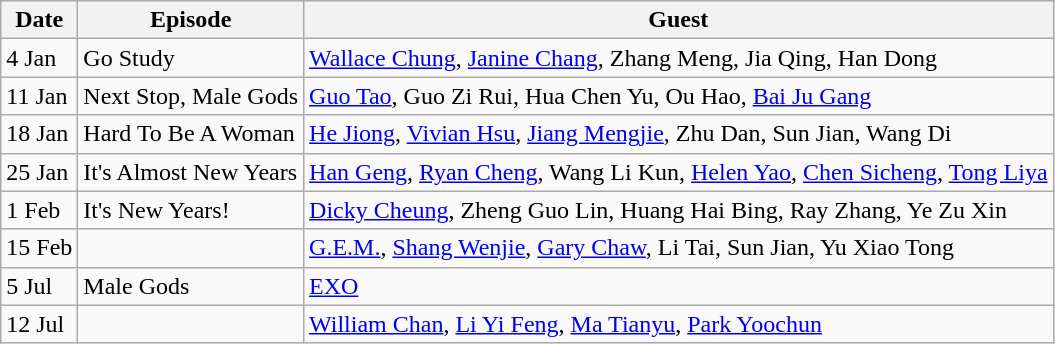<table class="wikitable">
<tr>
<th scope="col">Date</th>
<th scope="col">Episode</th>
<th scope="col">Guest</th>
</tr>
<tr>
<td>4 Jan</td>
<td>Go Study</td>
<td><a href='#'>Wallace Chung</a>, <a href='#'>Janine Chang</a>, Zhang Meng, Jia Qing, Han Dong</td>
</tr>
<tr>
<td>11 Jan</td>
<td>Next Stop, Male Gods</td>
<td><a href='#'>Guo Tao</a>, Guo Zi Rui, Hua Chen Yu, Ou Hao, <a href='#'>Bai Ju Gang</a></td>
</tr>
<tr>
<td>18 Jan</td>
<td>Hard To Be A Woman</td>
<td><a href='#'>He Jiong</a>, <a href='#'>Vivian Hsu</a>, <a href='#'>Jiang Mengjie</a>, Zhu Dan, Sun Jian, Wang Di</td>
</tr>
<tr>
<td>25 Jan</td>
<td>It's Almost New Years</td>
<td><a href='#'>Han Geng</a>, <a href='#'>Ryan Cheng</a>, Wang Li Kun, <a href='#'>Helen Yao</a>, <a href='#'>Chen Sicheng</a>, <a href='#'>Tong Liya</a></td>
</tr>
<tr>
<td>1 Feb</td>
<td>It's New Years!</td>
<td><a href='#'>Dicky Cheung</a>, Zheng Guo Lin, Huang Hai Bing, Ray Zhang, Ye Zu Xin</td>
</tr>
<tr>
<td>15 Feb</td>
<td></td>
<td><a href='#'>G.E.M.</a>, <a href='#'>Shang Wenjie</a>, <a href='#'>Gary Chaw</a>, Li Tai, Sun Jian, Yu Xiao Tong</td>
</tr>
<tr>
<td>5 Jul</td>
<td>Male Gods</td>
<td><a href='#'>EXO</a></td>
</tr>
<tr>
<td>12 Jul</td>
<td></td>
<td><a href='#'>William Chan</a>, <a href='#'>Li Yi Feng</a>, <a href='#'>Ma Tianyu</a>, <a href='#'>Park Yoochun</a></td>
</tr>
</table>
